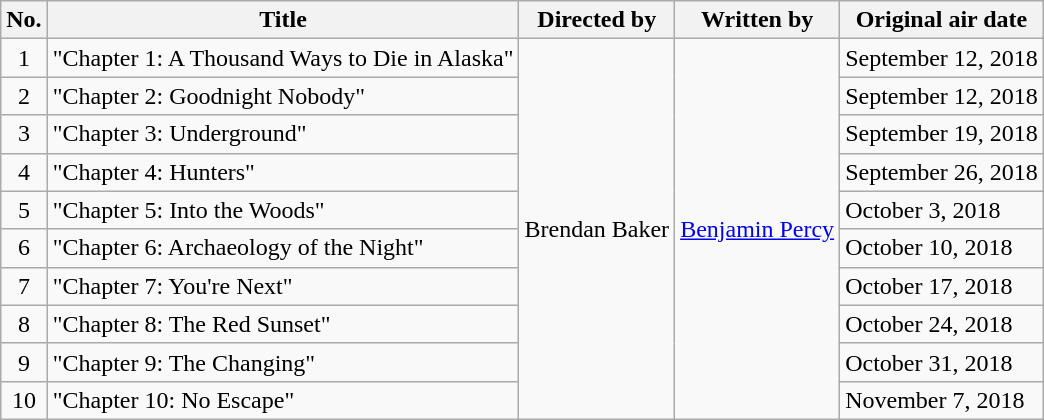<table class="wikitable">
<tr>
<th>No.</th>
<th>Title</th>
<th>Directed by</th>
<th>Written by</th>
<th>Original air date</th>
</tr>
<tr>
<td align=center>1</td>
<td>"Chapter 1: A Thousand Ways to Die in Alaska"</td>
<td rowspan=10>Brendan Baker</td>
<td rowspan=10><a href='#'>Benjamin Percy</a></td>
<td>September 12, 2018</td>
</tr>
<tr>
<td align=center>2</td>
<td>"Chapter 2: Goodnight Nobody"</td>
<td>September 12, 2018</td>
</tr>
<tr>
<td align=center>3</td>
<td>"Chapter 3: Underground"</td>
<td>September 19, 2018</td>
</tr>
<tr>
<td align=center>4</td>
<td>"Chapter 4: Hunters"</td>
<td>September 26, 2018</td>
</tr>
<tr>
<td align=center>5</td>
<td>"Chapter 5: Into the Woods"</td>
<td>October 3, 2018</td>
</tr>
<tr>
<td align=center>6</td>
<td>"Chapter 6: Archaeology of the Night"</td>
<td>October 10, 2018</td>
</tr>
<tr>
<td align=center>7</td>
<td>"Chapter 7: You're Next"</td>
<td>October 17, 2018</td>
</tr>
<tr>
<td align=center>8</td>
<td>"Chapter 8: The Red Sunset"</td>
<td>October 24, 2018</td>
</tr>
<tr>
<td align=center>9</td>
<td>"Chapter 9: The Changing"</td>
<td>October 31, 2018</td>
</tr>
<tr>
<td align=center>10</td>
<td>"Chapter 10: No Escape"</td>
<td>November 7, 2018</td>
</tr>
</table>
